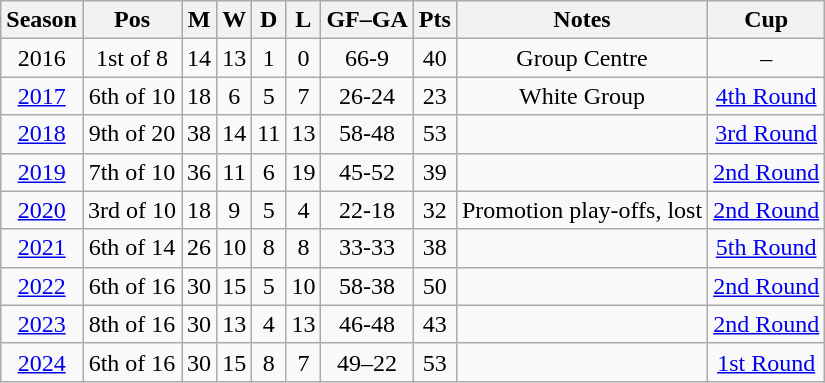<table class="wikitable" style="text-align: center">
<tr>
<th>Season</th>
<th>Pos</th>
<th>M</th>
<th>W</th>
<th>D</th>
<th>L</th>
<th>GF–GA</th>
<th>Pts</th>
<th>Notes</th>
<th>Cup</th>
</tr>
<tr>
<td>2016</td>
<td>1st of 8</td>
<td>14</td>
<td>13</td>
<td>1</td>
<td>0</td>
<td>66-9</td>
<td>40</td>
<td>Group Centre</td>
<td>–</td>
</tr>
<tr>
<td><a href='#'>2017</a></td>
<td>6th of 10</td>
<td>18</td>
<td>6</td>
<td>5</td>
<td>7</td>
<td>26-24</td>
<td>23</td>
<td>White Group</td>
<td><a href='#'>4th Round</a></td>
</tr>
<tr>
<td><a href='#'>2018</a></td>
<td>9th of 20</td>
<td>38</td>
<td>14</td>
<td>11</td>
<td>13</td>
<td>58-48</td>
<td>53</td>
<td></td>
<td><a href='#'>3rd Round</a></td>
</tr>
<tr>
<td><a href='#'>2019</a></td>
<td>7th of 10</td>
<td>36</td>
<td>11</td>
<td>6</td>
<td>19</td>
<td>45-52</td>
<td>39</td>
<td></td>
<td><a href='#'>2nd Round</a></td>
</tr>
<tr>
<td><a href='#'>2020</a></td>
<td>3rd of 10</td>
<td>18</td>
<td>9</td>
<td>5</td>
<td>4</td>
<td>22-18</td>
<td>32</td>
<td>Promotion play-offs, lost</td>
<td><a href='#'>2nd Round</a></td>
</tr>
<tr>
<td><a href='#'>2021</a></td>
<td>6th of 14</td>
<td>26</td>
<td>10</td>
<td>8</td>
<td>8</td>
<td>33-33</td>
<td>38</td>
<td></td>
<td><a href='#'>5th Round</a></td>
</tr>
<tr>
<td><a href='#'>2022</a></td>
<td>6th of 16</td>
<td>30</td>
<td>15</td>
<td>5</td>
<td>10</td>
<td>58-38</td>
<td>50</td>
<td></td>
<td><a href='#'>2nd Round</a></td>
</tr>
<tr>
<td><a href='#'>2023</a></td>
<td>8th of 16</td>
<td>30</td>
<td>13</td>
<td>4</td>
<td>13</td>
<td>46-48</td>
<td>43</td>
<td></td>
<td><a href='#'>2nd Round</a></td>
</tr>
<tr>
<td><a href='#'>2024</a></td>
<td>6th of 16</td>
<td>30</td>
<td>15</td>
<td>8</td>
<td>7</td>
<td>49–22</td>
<td>53</td>
<td></td>
<td><a href='#'>1st Round</a></td>
</tr>
</table>
